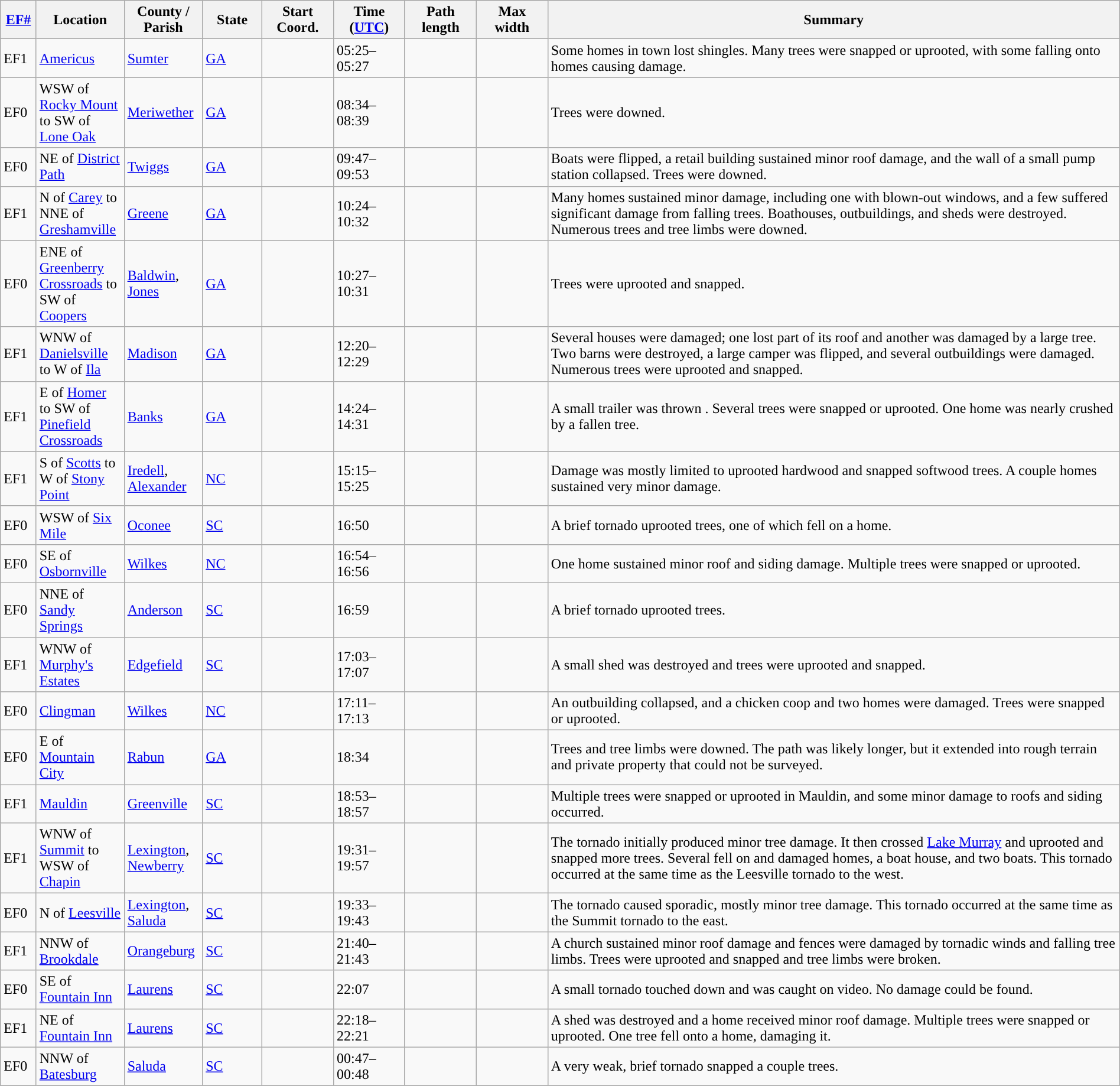<table class="wikitable sortable" style="width:100%;">
<tr>
<th scope="col"  style="width:3%; text-align:center;"><a href='#'>EF#</a></th>
<th scope="col"  style="width:7%; text-align:center;" class="unsortable">Location</th>
<th scope="col"  style="width:6%; text-align:center;" class="unsortable">County / Parish</th>
<th scope="col"  style="width:5%; text-align:center;">State</th>
<th scope="col"  style="width:6%; text-align:center;">Start Coord.</th>
<th scope="col"  style="width:6%; text-align:center;">Time (<a href='#'>UTC</a>)</th>
<th scope="col"  style="width:6%; text-align:center;">Path length</th>
<th scope="col"  style="width:6%; text-align:center;">Max width</th>
<th scope="col" class="unsortable" style="width:48%; text-align:center;">Summary</th>
</tr>
<tr>
<td>EF1</td>
<td><a href='#'>Americus</a></td>
<td><a href='#'>Sumter</a></td>
<td><a href='#'>GA</a></td>
<td></td>
<td>05:25–05:27</td>
<td></td>
<td></td>
<td>Some homes in town lost shingles. Many trees were snapped or uprooted, with some falling onto homes causing damage.</td>
</tr>
<tr>
<td>EF0</td>
<td>WSW of <a href='#'>Rocky Mount</a> to SW of <a href='#'>Lone Oak</a></td>
<td><a href='#'>Meriwether</a></td>
<td><a href='#'>GA</a></td>
<td></td>
<td>08:34–08:39</td>
<td></td>
<td></td>
<td>Trees were downed.</td>
</tr>
<tr>
<td>EF0</td>
<td>NE of <a href='#'>District Path</a></td>
<td><a href='#'>Twiggs</a></td>
<td><a href='#'>GA</a></td>
<td></td>
<td>09:47–09:53</td>
<td></td>
<td></td>
<td>Boats were flipped, a retail building sustained minor roof damage, and the wall of a small pump station collapsed. Trees were downed.</td>
</tr>
<tr>
<td>EF1</td>
<td>N of <a href='#'>Carey</a> to NNE of <a href='#'>Greshamville</a></td>
<td><a href='#'>Greene</a></td>
<td><a href='#'>GA</a></td>
<td></td>
<td>10:24–10:32</td>
<td></td>
<td></td>
<td>Many homes sustained minor damage, including one with blown-out windows, and a few suffered significant damage from falling trees. Boathouses, outbuildings, and sheds were destroyed. Numerous trees and tree limbs were downed.</td>
</tr>
<tr>
<td>EF0</td>
<td>ENE of <a href='#'>Greenberry Crossroads</a> to SW of <a href='#'>Coopers</a></td>
<td><a href='#'>Baldwin</a>, <a href='#'>Jones</a></td>
<td><a href='#'>GA</a></td>
<td></td>
<td>10:27–10:31</td>
<td></td>
<td></td>
<td>Trees were uprooted and snapped.</td>
</tr>
<tr>
<td>EF1</td>
<td>WNW of <a href='#'>Danielsville</a> to W of <a href='#'>Ila</a></td>
<td><a href='#'>Madison</a></td>
<td><a href='#'>GA</a></td>
<td></td>
<td>12:20–12:29</td>
<td></td>
<td></td>
<td>Several houses were damaged; one lost part of its roof and another was damaged by a large tree. Two barns were destroyed, a large camper was flipped, and several outbuildings were damaged. Numerous trees were uprooted and snapped.</td>
</tr>
<tr>
<td>EF1</td>
<td>E of <a href='#'>Homer</a> to SW of <a href='#'>Pinefield Crossroads</a></td>
<td><a href='#'>Banks</a></td>
<td><a href='#'>GA</a></td>
<td></td>
<td>14:24–14:31</td>
<td></td>
<td></td>
<td>A small trailer was thrown . Several trees were snapped or uprooted. One home was nearly crushed by a fallen tree.</td>
</tr>
<tr>
<td>EF1</td>
<td>S of <a href='#'>Scotts</a> to W of <a href='#'>Stony Point</a></td>
<td><a href='#'>Iredell</a>, <a href='#'>Alexander</a></td>
<td><a href='#'>NC</a></td>
<td></td>
<td>15:15–15:25</td>
<td></td>
<td></td>
<td>Damage was mostly limited to uprooted hardwood and snapped softwood trees. A couple homes sustained very minor damage.</td>
</tr>
<tr>
<td>EF0</td>
<td>WSW of <a href='#'>Six Mile</a></td>
<td><a href='#'>Oconee</a></td>
<td><a href='#'>SC</a></td>
<td></td>
<td>16:50</td>
<td></td>
<td></td>
<td>A brief tornado uprooted trees, one of which fell on a home.</td>
</tr>
<tr>
<td>EF0</td>
<td>SE of <a href='#'>Osbornville</a></td>
<td><a href='#'>Wilkes</a></td>
<td><a href='#'>NC</a></td>
<td></td>
<td>16:54–16:56</td>
<td></td>
<td></td>
<td>One home sustained minor roof and siding damage. Multiple trees were snapped or uprooted.</td>
</tr>
<tr>
<td>EF0</td>
<td>NNE of <a href='#'>Sandy Springs</a></td>
<td><a href='#'>Anderson</a></td>
<td><a href='#'>SC</a></td>
<td></td>
<td>16:59</td>
<td></td>
<td></td>
<td>A brief tornado uprooted trees.</td>
</tr>
<tr>
<td>EF1</td>
<td>WNW of <a href='#'>Murphy's Estates</a></td>
<td><a href='#'>Edgefield</a></td>
<td><a href='#'>SC</a></td>
<td></td>
<td>17:03–17:07</td>
<td></td>
<td></td>
<td>A small shed was destroyed and trees were uprooted and snapped.</td>
</tr>
<tr>
<td>EF0</td>
<td><a href='#'>Clingman</a></td>
<td><a href='#'>Wilkes</a></td>
<td><a href='#'>NC</a></td>
<td></td>
<td>17:11–17:13</td>
<td></td>
<td></td>
<td>An outbuilding collapsed, and a chicken coop and two homes were damaged. Trees were snapped or uprooted.</td>
</tr>
<tr>
<td>EF0</td>
<td>E of <a href='#'>Mountain City</a></td>
<td><a href='#'>Rabun</a></td>
<td><a href='#'>GA</a></td>
<td></td>
<td>18:34</td>
<td></td>
<td></td>
<td>Trees and tree limbs were downed. The path was likely longer, but it extended into rough terrain and private property that could not be surveyed.</td>
</tr>
<tr>
<td>EF1</td>
<td><a href='#'>Mauldin</a></td>
<td><a href='#'>Greenville</a></td>
<td><a href='#'>SC</a></td>
<td></td>
<td>18:53–18:57</td>
<td></td>
<td></td>
<td>Multiple trees were snapped or uprooted in Mauldin, and some minor damage to roofs and siding occurred.</td>
</tr>
<tr>
<td>EF1</td>
<td>WNW of <a href='#'>Summit</a> to WSW of <a href='#'>Chapin</a></td>
<td><a href='#'>Lexington</a>, <a href='#'>Newberry</a></td>
<td><a href='#'>SC</a></td>
<td></td>
<td>19:31–19:57</td>
<td></td>
<td></td>
<td>The tornado initially produced minor tree damage. It then crossed <a href='#'>Lake Murray</a> and uprooted and snapped more trees. Several fell on and damaged homes, a boat house, and two boats. This tornado occurred at the same time as the Leesville tornado to the west.</td>
</tr>
<tr>
<td>EF0</td>
<td>N of <a href='#'>Leesville</a></td>
<td><a href='#'>Lexington</a>, <a href='#'>Saluda</a></td>
<td><a href='#'>SC</a></td>
<td></td>
<td>19:33–19:43</td>
<td></td>
<td></td>
<td>The tornado caused sporadic, mostly minor tree damage. This tornado occurred at the same time as the Summit tornado to the east.</td>
</tr>
<tr>
<td>EF1</td>
<td>NNW of <a href='#'>Brookdale</a></td>
<td><a href='#'>Orangeburg</a></td>
<td><a href='#'>SC</a></td>
<td></td>
<td>21:40–21:43</td>
<td></td>
<td></td>
<td>A church sustained minor roof damage and fences were damaged by tornadic winds and falling tree limbs. Trees were uprooted and snapped and tree limbs were broken.</td>
</tr>
<tr>
<td>EF0</td>
<td>SE of <a href='#'>Fountain Inn</a></td>
<td><a href='#'>Laurens</a></td>
<td><a href='#'>SC</a></td>
<td></td>
<td>22:07</td>
<td></td>
<td></td>
<td>A small tornado touched down and was caught on video. No damage could be found.</td>
</tr>
<tr>
<td>EF1</td>
<td>NE of <a href='#'>Fountain Inn</a></td>
<td><a href='#'>Laurens</a></td>
<td><a href='#'>SC</a></td>
<td></td>
<td>22:18–22:21</td>
<td></td>
<td></td>
<td>A shed was destroyed and a home received minor roof damage. Multiple trees were snapped or uprooted. One tree fell onto a home, damaging it.</td>
</tr>
<tr>
<td>EF0</td>
<td>NNW of <a href='#'>Batesburg</a></td>
<td><a href='#'>Saluda</a></td>
<td><a href='#'>SC</a></td>
<td></td>
<td>00:47–00:48</td>
<td></td>
<td></td>
<td>A very weak, brief tornado snapped a couple trees.</td>
</tr>
<tr>
</tr>
</table>
